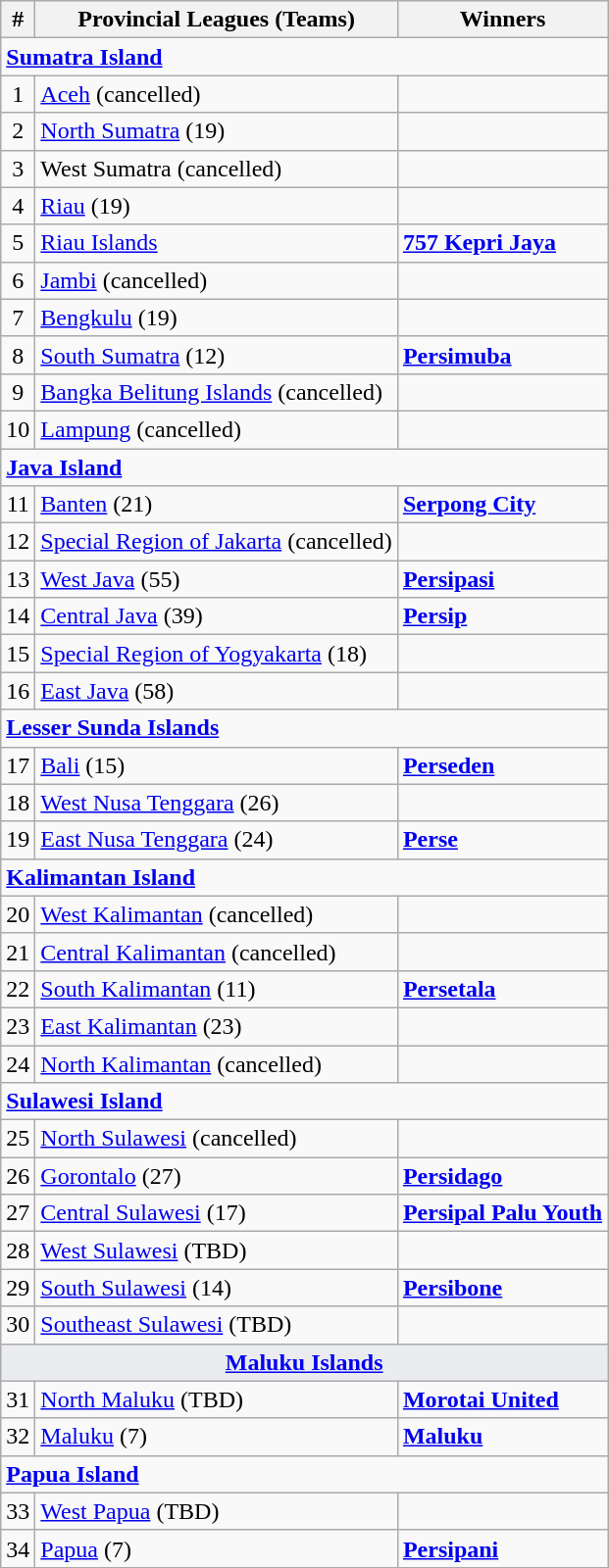<table class="wikitable">
<tr>
<th>#</th>
<th>Provincial Leagues (Teams)</th>
<th>Winners</th>
</tr>
<tr>
<td colspan=3 ><strong><a href='#'>Sumatra Island</a></strong></td>
</tr>
<tr>
<td align=center>1</td>
<td> <a href='#'>Aceh</a> (cancelled)</td>
<td></td>
</tr>
<tr>
<td align=center>2</td>
<td> <a href='#'>North Sumatra</a> (19)</td>
<td></td>
</tr>
<tr>
<td align=center>3</td>
<td> West Sumatra (cancelled)</td>
<td></td>
</tr>
<tr>
<td align=center>4</td>
<td> <a href='#'>Riau</a> (19)</td>
<td></td>
</tr>
<tr>
<td align=center>5</td>
<td> <a href='#'>Riau Islands</a></td>
<td><strong><a href='#'>757 Kepri Jaya</a></strong></td>
</tr>
<tr>
<td align=center>6</td>
<td> <a href='#'>Jambi</a> (cancelled)</td>
<td></td>
</tr>
<tr>
<td align=center>7</td>
<td> <a href='#'>Bengkulu</a> (19)</td>
<td></td>
</tr>
<tr>
<td align=center>8</td>
<td> <a href='#'>South Sumatra</a> (12)</td>
<td><strong><a href='#'>Persimuba</a></strong></td>
</tr>
<tr>
<td align=center>9</td>
<td> <a href='#'>Bangka Belitung Islands</a> (cancelled)</td>
<td></td>
</tr>
<tr>
<td align=center>10</td>
<td> <a href='#'>Lampung</a> (cancelled)</td>
<td></td>
</tr>
<tr>
<td colspan=3 ><strong><a href='#'>Java Island</a></strong></td>
</tr>
<tr>
<td align=center>11</td>
<td> <a href='#'>Banten</a> (21)</td>
<td><strong><a href='#'>Serpong City</a></strong></td>
</tr>
<tr>
<td align=center>12</td>
<td> <a href='#'>Special Region of Jakarta</a> (cancelled)</td>
<td></td>
</tr>
<tr>
<td align=center>13</td>
<td> <a href='#'>West Java</a> (55)</td>
<td><strong><a href='#'>Persipasi</a></strong></td>
</tr>
<tr>
<td align="center">14</td>
<td> <a href='#'>Central Java</a> (39)</td>
<td><strong><a href='#'>Persip</a></strong></td>
</tr>
<tr>
<td align=center>15</td>
<td> <a href='#'>Special Region of Yogyakarta</a> (18)</td>
<td></td>
</tr>
<tr>
<td align=center>16</td>
<td> <a href='#'>East Java</a> (58)</td>
<td></td>
</tr>
<tr>
<td colspan=3 ><strong><a href='#'>Lesser Sunda Islands</a></strong></td>
</tr>
<tr>
<td align=center>17</td>
<td> <a href='#'>Bali</a> (15)</td>
<td><strong><a href='#'>Perseden</a></strong></td>
</tr>
<tr>
<td align=center>18</td>
<td> <a href='#'>West Nusa Tenggara</a> (26)</td>
<td></td>
</tr>
<tr>
<td align=center>19</td>
<td> <a href='#'>East Nusa Tenggara</a> (24)</td>
<td><strong><a href='#'>Perse</a></strong></td>
</tr>
<tr>
<td colspan=3 ><strong><a href='#'>Kalimantan Island</a></strong></td>
</tr>
<tr>
<td align=center>20</td>
<td> <a href='#'>West Kalimantan</a> (cancelled)</td>
<td></td>
</tr>
<tr>
<td align=center>21</td>
<td> <a href='#'>Central Kalimantan</a> (cancelled)</td>
<td></td>
</tr>
<tr>
<td align=center>22</td>
<td> <a href='#'>South Kalimantan</a> (11)</td>
<td><strong><a href='#'>Persetala</a></strong></td>
</tr>
<tr>
<td align=center>23</td>
<td> <a href='#'>East Kalimantan</a> (23)</td>
<td></td>
</tr>
<tr>
<td align=center>24</td>
<td> <a href='#'>North Kalimantan</a> (cancelled)</td>
<td></td>
</tr>
<tr>
<td colspan=3 ><strong><a href='#'>Sulawesi Island</a></strong></td>
</tr>
<tr>
<td align=center>25</td>
<td> <a href='#'>North Sulawesi</a> (cancelled)</td>
<td></td>
</tr>
<tr>
<td align=center>26</td>
<td> <a href='#'>Gorontalo</a> (27)</td>
<td><strong><a href='#'>Persidago</a></strong></td>
</tr>
<tr>
<td align=center>27</td>
<td> <a href='#'>Central Sulawesi</a> (17)</td>
<td><strong><a href='#'>Persipal Palu Youth</a></strong></td>
</tr>
<tr>
<td align=center>28</td>
<td> <a href='#'>West Sulawesi</a> (TBD)</td>
<td></td>
</tr>
<tr>
<td>29</td>
<td> <a href='#'>South Sulawesi</a> (14)</td>
<td><strong><a href='#'>Persibone</a> </strong></td>
</tr>
<tr>
<td align=center>30</td>
<td> <a href='#'>Southeast Sulawesi</a> (TBD)</td>
<td></td>
</tr>
<tr>
<td colspan="3" style="background-color:#eaecf0;text-align:center;"><strong><a href='#'>Maluku Islands</a></strong></td>
</tr>
<tr>
<td align=center>31</td>
<td> <a href='#'>North Maluku</a> (TBD)</td>
<td><strong><a href='#'>Morotai United</a></strong></td>
</tr>
<tr>
<td align=center>32</td>
<td> <a href='#'>Maluku</a> (7)</td>
<td><strong><a href='#'>Maluku</a></strong></td>
</tr>
<tr>
<td colspan=3 ><strong><a href='#'>Papua Island</a></strong></td>
</tr>
<tr>
<td align=center>33</td>
<td> <a href='#'>West Papua</a> (TBD)</td>
<td></td>
</tr>
<tr>
<td align=center>34</td>
<td> <a href='#'>Papua</a> (7)</td>
<td><strong><a href='#'>Persipani</a></strong></td>
</tr>
</table>
